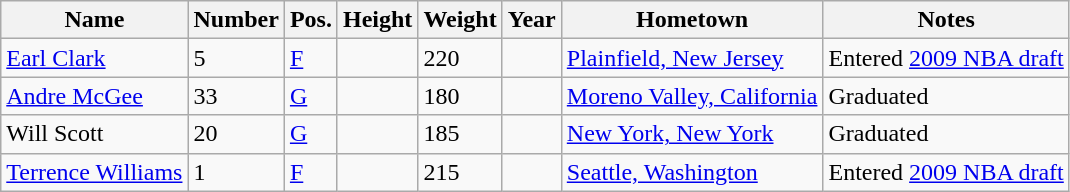<table class="wikitable sortable" border="1">
<tr>
<th>Name</th>
<th>Number</th>
<th>Pos.</th>
<th>Height</th>
<th>Weight</th>
<th>Year</th>
<th>Hometown</th>
<th class="unsortable">Notes</th>
</tr>
<tr>
<td><a href='#'>Earl Clark</a></td>
<td>5</td>
<td><a href='#'>F</a></td>
<td></td>
<td>220</td>
<td></td>
<td><a href='#'>Plainfield, New Jersey</a></td>
<td>Entered <a href='#'>2009 NBA draft</a></td>
</tr>
<tr>
<td><a href='#'>Andre McGee</a></td>
<td>33</td>
<td><a href='#'>G</a></td>
<td></td>
<td>180</td>
<td></td>
<td><a href='#'>Moreno Valley, California</a></td>
<td>Graduated</td>
</tr>
<tr>
<td>Will Scott</td>
<td>20</td>
<td><a href='#'>G</a></td>
<td></td>
<td>185</td>
<td></td>
<td><a href='#'>New York, New York</a></td>
<td>Graduated</td>
</tr>
<tr>
<td><a href='#'>Terrence Williams</a></td>
<td>1</td>
<td><a href='#'>F</a></td>
<td></td>
<td>215</td>
<td></td>
<td><a href='#'>Seattle, Washington</a></td>
<td>Entered <a href='#'>2009 NBA draft</a></td>
</tr>
</table>
